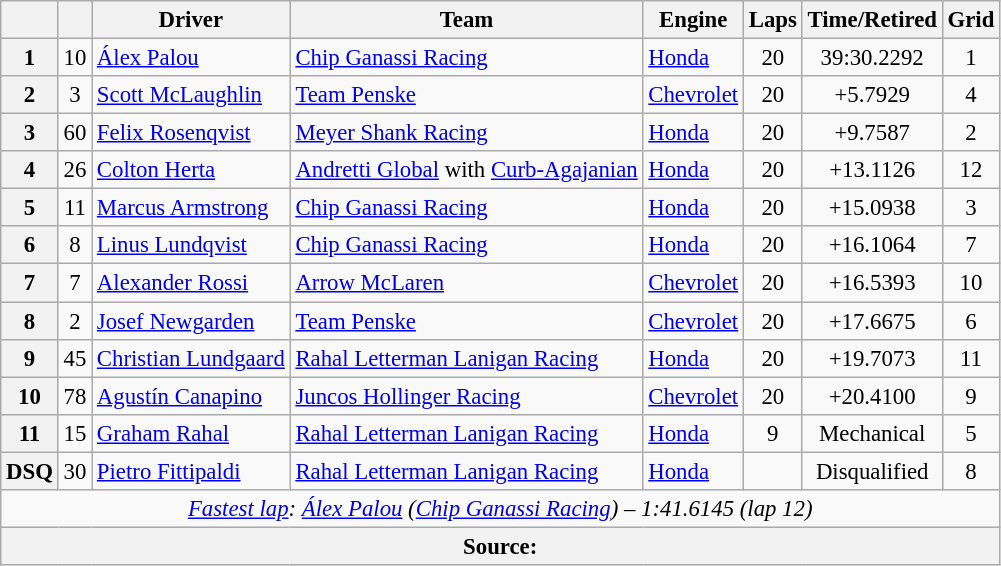<table class="wikitable sortable" style="font-size:95%;">
<tr>
<th scope="col"></th>
<th scope="col"></th>
<th scope="col">Driver</th>
<th scope="col">Team</th>
<th scope="col">Engine</th>
<th class="unsortable" scope="col">Laps</th>
<th class="unsortable" scope="col">Time/Retired</th>
<th scope="col">Grid</th>
</tr>
<tr>
<th>1</th>
<td align="center">10</td>
<td nowrap> <a href='#'>Álex Palou</a></td>
<td nowrap><a href='#'>Chip Ganassi Racing</a></td>
<td nowrap><a href='#'>Honda</a></td>
<td align="center">20</td>
<td align="center">39:30.2292</td>
<td align="center">1</td>
</tr>
<tr>
<th>2</th>
<td align="center">3</td>
<td nowrap> <a href='#'>Scott McLaughlin</a></td>
<td nowrap><a href='#'>Team Penske</a></td>
<td nowrap><a href='#'>Chevrolet</a></td>
<td align="center">20</td>
<td align="center">+5.7929</td>
<td align="center">4</td>
</tr>
<tr>
<th>3</th>
<td align="center">60</td>
<td nowrap> <a href='#'>Felix Rosenqvist</a></td>
<td nowrap><a href='#'>Meyer Shank Racing</a></td>
<td nowrap><a href='#'>Honda</a></td>
<td align="center">20</td>
<td align="center">+9.7587</td>
<td align="center">2</td>
</tr>
<tr>
<th>4</th>
<td align="center">26</td>
<td nowrap> <a href='#'>Colton Herta</a></td>
<td nowrap><a href='#'>Andretti Global</a> with <a href='#'>Curb-Agajanian</a></td>
<td nowrap><a href='#'>Honda</a></td>
<td align="center">20</td>
<td align="center">+13.1126</td>
<td align="center">12</td>
</tr>
<tr>
<th>5</th>
<td align="center">11</td>
<td nowrap> <a href='#'>Marcus Armstrong</a></td>
<td nowrap><a href='#'>Chip Ganassi Racing</a></td>
<td nowrap><a href='#'>Honda</a></td>
<td align="center">20</td>
<td align="center">+15.0938</td>
<td align="center">3</td>
</tr>
<tr>
<th>6</th>
<td align="center">8</td>
<td nowrap> <a href='#'>Linus Lundqvist</a> <strong></strong></td>
<td nowrap><a href='#'>Chip Ganassi Racing</a></td>
<td nowrap><a href='#'>Honda</a></td>
<td align="center">20</td>
<td align="center">+16.1064</td>
<td align="center">7</td>
</tr>
<tr>
<th>7</th>
<td align="center">7</td>
<td nowrap> <a href='#'>Alexander Rossi</a></td>
<td nowrap><a href='#'>Arrow McLaren</a></td>
<td nowrap><a href='#'>Chevrolet</a></td>
<td align="center">20</td>
<td align="center">+16.5393</td>
<td align="center">10</td>
</tr>
<tr>
<th>8</th>
<td align="center">2</td>
<td nowrap> <a href='#'>Josef Newgarden</a></td>
<td nowrap><a href='#'>Team Penske</a></td>
<td nowrap><a href='#'>Chevrolet</a></td>
<td align="center">20</td>
<td align="center">+17.6675</td>
<td align="center">6</td>
</tr>
<tr>
<th>9</th>
<td align="center">45</td>
<td nowrap> <a href='#'>Christian Lundgaard</a></td>
<td nowrap><a href='#'>Rahal Letterman Lanigan Racing</a></td>
<td nowrap><a href='#'>Honda</a></td>
<td align="center">20</td>
<td align="center">+19.7073</td>
<td align="center">11</td>
</tr>
<tr>
<th>10</th>
<td align="center">78</td>
<td nowrap> <a href='#'>Agustín Canapino</a></td>
<td nowrap><a href='#'>Juncos Hollinger Racing</a></td>
<td nowrap><a href='#'>Chevrolet</a></td>
<td align="center">20</td>
<td align="center">+20.4100</td>
<td align="center">9</td>
</tr>
<tr>
<th>11</th>
<td align="center">15</td>
<td nowrap> <a href='#'>Graham Rahal</a></td>
<td nowrap><a href='#'>Rahal Letterman Lanigan Racing</a></td>
<td nowrap><a href='#'>Honda</a></td>
<td align="center">9</td>
<td align="center">Mechanical</td>
<td align="center">5</td>
</tr>
<tr>
<th>DSQ</th>
<td align="center">30</td>
<td nowrap> <a href='#'>Pietro Fittipaldi</a></td>
<td nowrap><a href='#'>Rahal Letterman Lanigan Racing</a></td>
<td nowrap><a href='#'>Honda</a></td>
<td align="center"></td>
<td align="center">Disqualified</td>
<td align="center">8</td>
</tr>
<tr>
<td align=center colspan=8><em><a href='#'>Fastest lap</a>:  <a href='#'>Álex Palou</a> (<a href='#'>Chip Ganassi Racing</a>) – 1:41.6145 (lap 12)</em></td>
</tr>
<tr>
<th colspan=8>Source:</th>
</tr>
</table>
